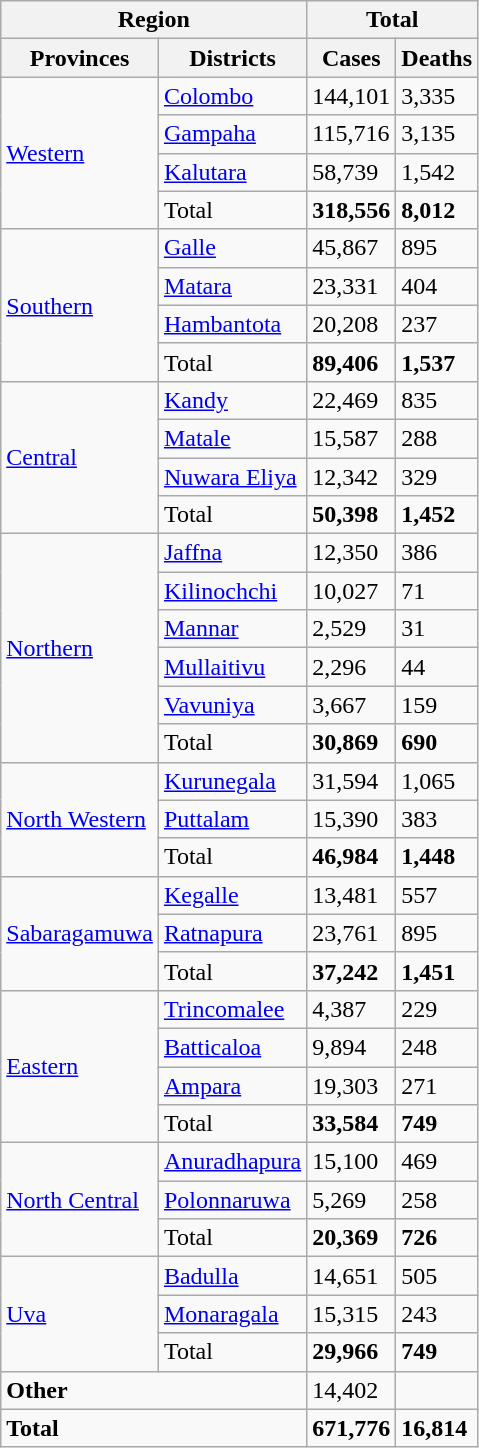<table class="wikitable sortable">
<tr>
<th colspan="2">Region</th>
<th colspan="2">Total</th>
</tr>
<tr>
<th>Provinces</th>
<th>Districts</th>
<th>Cases</th>
<th>Deaths</th>
</tr>
<tr>
<td rowspan="4"><a href='#'>Western</a></td>
<td><a href='#'>Colombo</a></td>
<td>144,101</td>
<td>3,335</td>
</tr>
<tr>
<td><a href='#'>Gampaha</a></td>
<td>115,716</td>
<td>3,135</td>
</tr>
<tr>
<td><a href='#'>Kalutara</a></td>
<td>58,739</td>
<td>1,542</td>
</tr>
<tr>
<td>Total</td>
<td><strong>318,556</strong></td>
<td><strong>8,012</strong></td>
</tr>
<tr>
<td rowspan="4"><a href='#'>Southern</a></td>
<td><a href='#'>Galle</a></td>
<td>45,867</td>
<td>895</td>
</tr>
<tr>
<td><a href='#'>Matara</a></td>
<td>23,331</td>
<td>404</td>
</tr>
<tr>
<td><a href='#'>Hambantota</a></td>
<td>20,208</td>
<td>237</td>
</tr>
<tr>
<td>Total</td>
<td><strong>89,406</strong></td>
<td><strong>1,537</strong></td>
</tr>
<tr>
<td rowspan="4"><a href='#'>Central</a></td>
<td><a href='#'>Kandy</a></td>
<td>22,469</td>
<td>835</td>
</tr>
<tr>
<td><a href='#'>Matale</a></td>
<td>15,587</td>
<td>288</td>
</tr>
<tr>
<td><a href='#'>Nuwara Eliya</a></td>
<td>12,342</td>
<td>329</td>
</tr>
<tr>
<td>Total</td>
<td><strong>50,398</strong></td>
<td><strong>1,452</strong></td>
</tr>
<tr>
<td rowspan="6"><a href='#'>Northern</a></td>
<td><a href='#'>Jaffna</a></td>
<td>12,350</td>
<td>386</td>
</tr>
<tr>
<td><a href='#'>Kilinochchi</a></td>
<td>10,027</td>
<td>71</td>
</tr>
<tr>
<td><a href='#'>Mannar</a></td>
<td>2,529</td>
<td>31</td>
</tr>
<tr>
<td><a href='#'>Mullaitivu</a></td>
<td>2,296</td>
<td>44</td>
</tr>
<tr>
<td><a href='#'>Vavuniya</a></td>
<td>3,667</td>
<td>159</td>
</tr>
<tr>
<td>Total</td>
<td><strong>30,869</strong></td>
<td><strong>690</strong></td>
</tr>
<tr>
<td rowspan="3"><a href='#'>North Western</a></td>
<td><a href='#'>Kurunegala</a></td>
<td>31,594</td>
<td>1,065</td>
</tr>
<tr>
<td><a href='#'>Puttalam</a></td>
<td>15,390</td>
<td>383</td>
</tr>
<tr>
<td>Total</td>
<td><strong>46,984</strong></td>
<td><strong>1,448</strong></td>
</tr>
<tr>
<td rowspan="3"><a href='#'>Sabaragamuwa</a></td>
<td><a href='#'>Kegalle</a></td>
<td>13,481</td>
<td>557</td>
</tr>
<tr>
<td><a href='#'>Ratnapura</a></td>
<td>23,761</td>
<td>895</td>
</tr>
<tr>
<td>Total</td>
<td><strong>37,242</strong></td>
<td><strong>1,451</strong></td>
</tr>
<tr>
<td rowspan="4"><a href='#'>Eastern</a></td>
<td><a href='#'>Trincomalee</a></td>
<td>4,387</td>
<td>229</td>
</tr>
<tr>
<td><a href='#'>Batticaloa</a></td>
<td>9,894</td>
<td>248</td>
</tr>
<tr>
<td><a href='#'>Ampara</a></td>
<td>19,303</td>
<td>271</td>
</tr>
<tr>
<td>Total</td>
<td><strong>33,584</strong></td>
<td><strong>749</strong></td>
</tr>
<tr>
<td rowspan="3"><a href='#'>North Central</a></td>
<td><a href='#'>Anuradhapura</a></td>
<td>15,100</td>
<td>469</td>
</tr>
<tr>
<td><a href='#'>Polonnaruwa</a></td>
<td>5,269</td>
<td>258</td>
</tr>
<tr>
<td>Total</td>
<td><strong>20,369</strong></td>
<td><strong>726</strong></td>
</tr>
<tr>
<td rowspan="3"><a href='#'>Uva</a></td>
<td><a href='#'>Badulla</a></td>
<td>14,651</td>
<td>505</td>
</tr>
<tr>
<td><a href='#'>Monaragala</a></td>
<td>15,315</td>
<td>243</td>
</tr>
<tr>
<td>Total</td>
<td><strong>29,966</strong></td>
<td><strong>749</strong></td>
</tr>
<tr>
<td colspan="2"><strong>Other</strong></td>
<td>14,402</td>
<td></td>
</tr>
<tr>
<td colspan="2"><strong>Total</strong></td>
<td><strong>671,776</strong></td>
<td><strong>16,814</strong></td>
</tr>
</table>
